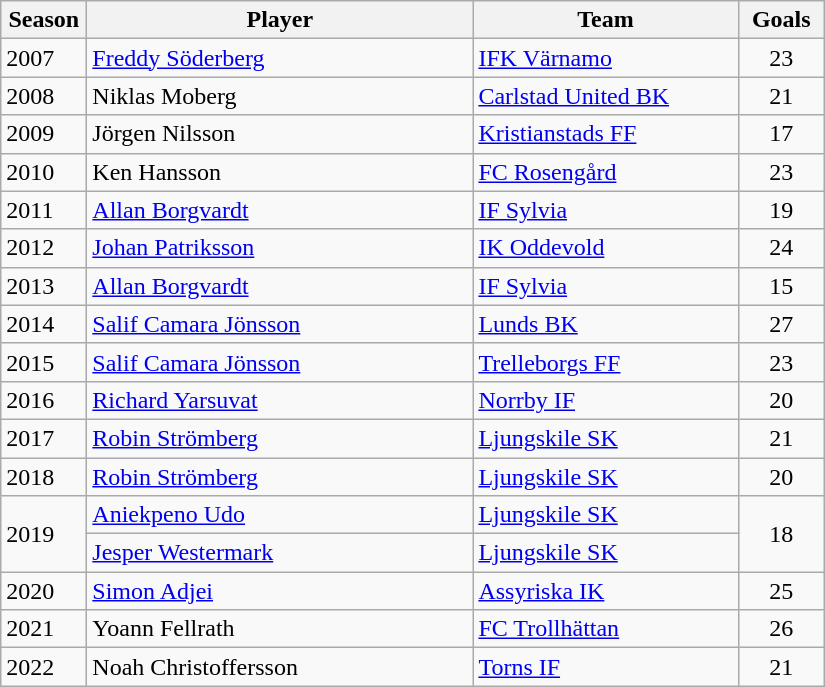<table class="wikitable" style="width:550px;">
<tr>
<th>Season</th>
<th>Player</th>
<th>Team</th>
<th>Goals</th>
</tr>
<tr>
<td style="width:50px;">2007</td>
<td style="width:250px;"> <a href='#'>Freddy Söderberg</a></td>
<td><a href='#'>IFK Värnamo</a></td>
<td align=center style="width:50px;">23</td>
</tr>
<tr>
<td>2008</td>
<td> Niklas Moberg</td>
<td><a href='#'>Carlstad United BK</a></td>
<td align=center>21</td>
</tr>
<tr>
<td>2009</td>
<td> Jörgen Nilsson</td>
<td><a href='#'>Kristianstads FF</a></td>
<td align=center>17</td>
</tr>
<tr>
<td>2010</td>
<td> Ken Hansson</td>
<td><a href='#'>FC Rosengård</a></td>
<td align=center>23</td>
</tr>
<tr>
<td>2011</td>
<td> <a href='#'>Allan Borgvardt</a></td>
<td><a href='#'>IF Sylvia</a></td>
<td align=center>19</td>
</tr>
<tr>
<td>2012</td>
<td> <a href='#'>Johan Patriksson</a></td>
<td><a href='#'>IK Oddevold</a></td>
<td align=center>24</td>
</tr>
<tr>
<td>2013</td>
<td> <a href='#'>Allan Borgvardt</a></td>
<td><a href='#'>IF Sylvia</a></td>
<td align=center>15</td>
</tr>
<tr>
<td>2014</td>
<td> <a href='#'>Salif Camara Jönsson</a></td>
<td><a href='#'>Lunds BK</a></td>
<td align=center>27</td>
</tr>
<tr>
<td>2015</td>
<td> <a href='#'>Salif Camara Jönsson</a></td>
<td><a href='#'>Trelleborgs FF</a></td>
<td align=center>23</td>
</tr>
<tr>
<td>2016</td>
<td> <a href='#'>Richard Yarsuvat</a></td>
<td><a href='#'>Norrby IF</a></td>
<td align=center>20</td>
</tr>
<tr>
<td>2017</td>
<td> <a href='#'>Robin Strömberg</a></td>
<td><a href='#'>Ljungskile SK</a></td>
<td align=center>21</td>
</tr>
<tr>
<td>2018</td>
<td> <a href='#'>Robin Strömberg</a></td>
<td><a href='#'>Ljungskile SK</a></td>
<td align=center>20</td>
</tr>
<tr>
<td rowspan="2">2019</td>
<td> <a href='#'>Aniekpeno Udo</a></td>
<td><a href='#'>Ljungskile SK</a></td>
<td align=center rowspan="2">18</td>
</tr>
<tr>
<td> <a href='#'>Jesper Westermark</a></td>
<td><a href='#'>Ljungskile SK</a></td>
</tr>
<tr>
<td>2020</td>
<td> <a href='#'>Simon Adjei</a></td>
<td><a href='#'>Assyriska IK</a></td>
<td align=center>25</td>
</tr>
<tr>
<td>2021</td>
<td> Yoann Fellrath</td>
<td><a href='#'>FC Trollhättan</a></td>
<td align=center>26</td>
</tr>
<tr>
<td>2022</td>
<td> Noah Christoffersson</td>
<td><a href='#'>Torns IF</a></td>
<td align=center>21</td>
</tr>
</table>
